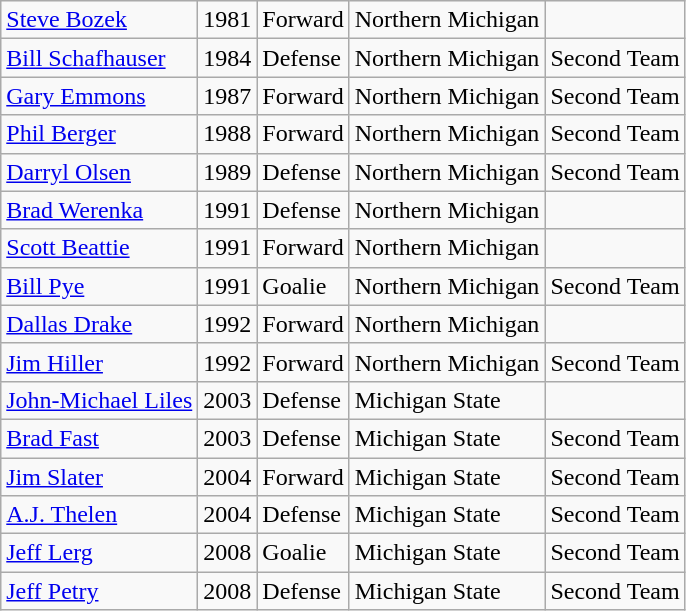<table class="wikitable sortable">
<tr>
<td><a href='#'>Steve Bozek</a></td>
<td>1981</td>
<td>Forward</td>
<td>Northern Michigan</td>
<td></td>
</tr>
<tr>
<td><a href='#'>Bill Schafhauser</a></td>
<td>1984</td>
<td>Defense</td>
<td>Northern Michigan</td>
<td>Second Team</td>
</tr>
<tr>
<td><a href='#'>Gary Emmons</a></td>
<td>1987</td>
<td>Forward</td>
<td>Northern Michigan</td>
<td>Second Team</td>
</tr>
<tr>
<td><a href='#'>Phil Berger</a></td>
<td>1988</td>
<td>Forward</td>
<td>Northern Michigan</td>
<td>Second Team</td>
</tr>
<tr>
<td><a href='#'>Darryl Olsen</a></td>
<td>1989</td>
<td>Defense</td>
<td>Northern Michigan</td>
<td>Second Team</td>
</tr>
<tr>
<td><a href='#'>Brad Werenka</a></td>
<td>1991</td>
<td>Defense</td>
<td>Northern Michigan</td>
<td></td>
</tr>
<tr>
<td><a href='#'>Scott Beattie</a></td>
<td>1991</td>
<td>Forward</td>
<td>Northern Michigan</td>
<td></td>
</tr>
<tr>
<td><a href='#'>Bill Pye</a></td>
<td>1991</td>
<td>Goalie</td>
<td>Northern Michigan</td>
<td>Second Team</td>
</tr>
<tr>
<td><a href='#'>Dallas Drake</a></td>
<td>1992</td>
<td>Forward</td>
<td>Northern Michigan</td>
<td></td>
</tr>
<tr>
<td><a href='#'>Jim Hiller</a></td>
<td>1992</td>
<td>Forward</td>
<td>Northern Michigan</td>
<td>Second Team</td>
</tr>
<tr>
<td><a href='#'>John-Michael Liles</a></td>
<td>2003</td>
<td>Defense</td>
<td>Michigan State</td>
<td></td>
</tr>
<tr>
<td><a href='#'>Brad Fast</a></td>
<td>2003</td>
<td>Defense</td>
<td>Michigan State</td>
<td>Second Team</td>
</tr>
<tr>
<td><a href='#'>Jim Slater</a></td>
<td>2004</td>
<td>Forward</td>
<td>Michigan State</td>
<td>Second Team</td>
</tr>
<tr>
<td><a href='#'>A.J. Thelen</a></td>
<td>2004</td>
<td>Defense</td>
<td>Michigan State</td>
<td>Second Team</td>
</tr>
<tr>
<td><a href='#'>Jeff Lerg</a></td>
<td>2008</td>
<td>Goalie</td>
<td>Michigan State</td>
<td>Second Team</td>
</tr>
<tr>
<td><a href='#'>Jeff Petry</a></td>
<td>2008</td>
<td>Defense</td>
<td>Michigan State</td>
<td>Second Team</td>
</tr>
</table>
